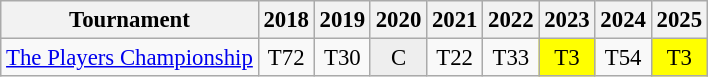<table class="wikitable" style="font-size:95%;text-align:center;">
<tr>
<th>Tournament</th>
<th>2018</th>
<th>2019</th>
<th>2020</th>
<th>2021</th>
<th>2022</th>
<th>2023</th>
<th>2024</th>
<th>2025</th>
</tr>
<tr>
<td align=left><a href='#'>The Players Championship</a></td>
<td>T72</td>
<td>T30</td>
<td style="background:#eeeeee;">C</td>
<td>T22</td>
<td>T33</td>
<td style="background:yellow;">T3</td>
<td>T54</td>
<td style="background:yellow;">T3</td>
</tr>
</table>
